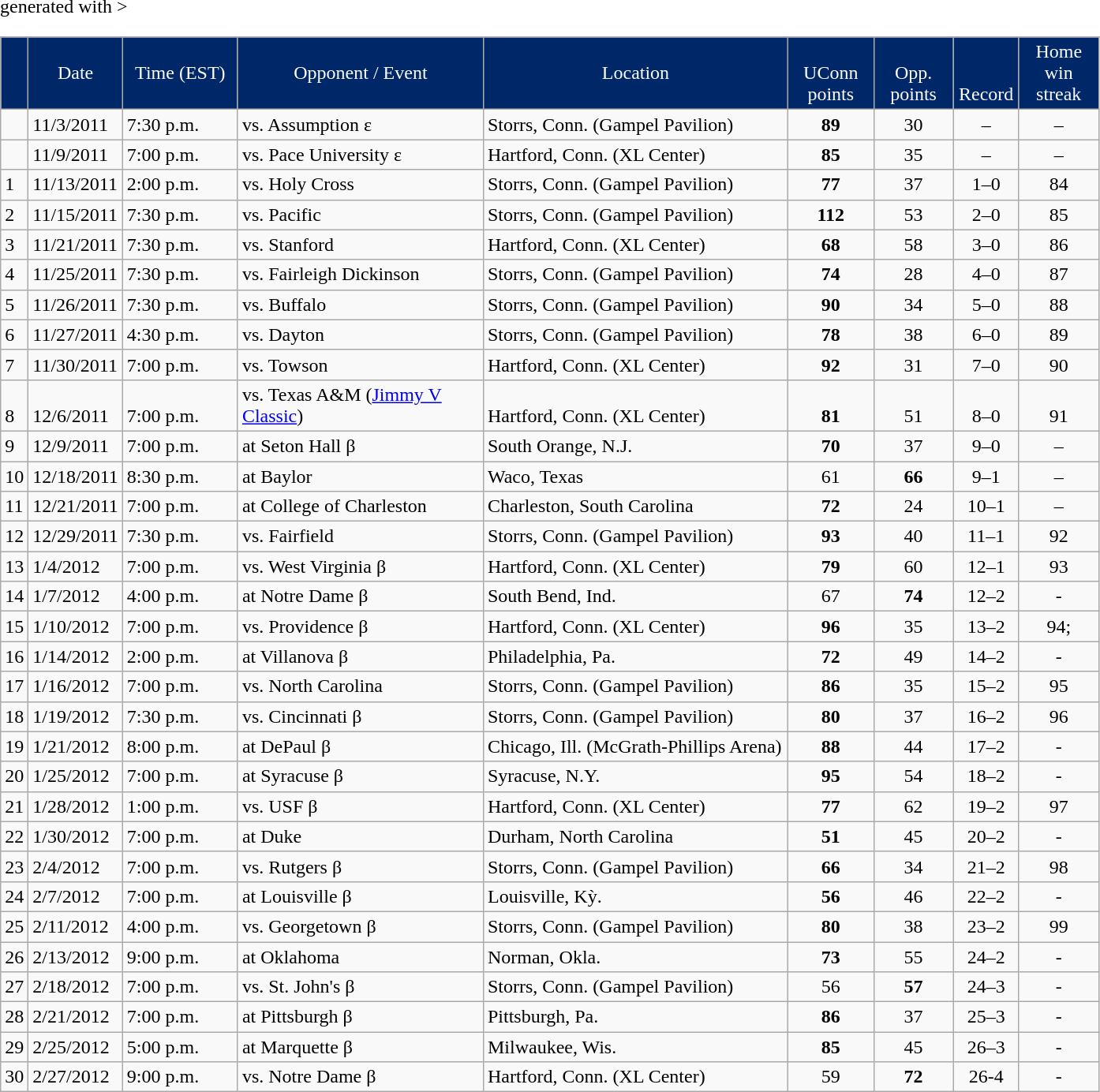<table class="wikitable sortable" <hiddentext>generated with >
<tr style="background-color:#002868;color:#FFFFFF"  align="center">
<td width="16"   height="13"> </td>
<td width="66">Date</td>
<td width="90">Time (EST)</td>
<td width="200">Opponent /   Event</td>
<td width="250">Location</td>
<td width="65" align="center" valign="bottom">UConn points</td>
<td width="60"  align="center" valign="bottom">Opp. points</td>
<td width="48"  align="center" valign="bottom">Record</td>
<td width="60"  align="center" valign="bottom">Home win streak</td>
</tr>
<tr>
<td height="13"  valign="bottom"> </td>
<td valign="bottom">11/3/2011</td>
<td valign="bottom">7:30 p.m.</td>
<td valign="bottom">vs. Assumption ε</td>
<td valign="bottom">Storrs, Conn. (Gampel Pavilion)</td>
<td align="center"  valign="bottom"><strong>89</strong></td>
<td align="center"  valign="bottom">30</td>
<td align="center"  valign="bottom">–</td>
<td align="center"  valign="bottom">–</td>
</tr>
<tr>
<td height="13"  valign="bottom"> </td>
<td valign="bottom">11/9/2011</td>
<td valign="bottom">7:00 p.m.</td>
<td valign="bottom">vs. Pace University ε</td>
<td valign="bottom">Hartford, Conn. (XL Center)</td>
<td align="center"  valign="bottom"><strong>85</strong></td>
<td align="center"  valign="bottom">35</td>
<td align="center"  valign="bottom">–</td>
<td align="center"  valign="bottom">–</td>
</tr>
<tr>
<td height="13"  valign="bottom">1</td>
<td valign="bottom">11/13/2011</td>
<td valign="bottom">2:00 p.m.</td>
<td valign="bottom">vs. Holy Cross</td>
<td valign="bottom">Storrs, Conn. (Gampel Pavilion)</td>
<td align="center"  valign="bottom"><strong>77</strong></td>
<td align="center"  valign="bottom">37</td>
<td align="center"  valign="bottom">1–0</td>
<td align="center"  valign="bottom">84</td>
</tr>
<tr>
<td height="13"  valign="bottom">2</td>
<td valign="bottom">11/15/2011</td>
<td valign="bottom">7:30 p.m.</td>
<td valign="bottom">vs. Pacific</td>
<td valign="bottom">Storrs, Conn. (Gampel Pavilion)</td>
<td align="center"  valign="bottom"><strong>112</strong></td>
<td align="center"  valign="bottom">53</td>
<td align="center"  valign="bottom">2–0</td>
<td align="center"  valign="bottom">85</td>
</tr>
<tr>
<td height="13"  valign="bottom">3</td>
<td valign="bottom">11/21/2011</td>
<td valign="bottom">7:30 p.m.</td>
<td valign="bottom">vs. Stanford</td>
<td valign="bottom">Hartford, Conn. (XL Center)</td>
<td align="center"  valign="bottom"><strong>68</strong></td>
<td align="center"  valign="bottom">58</td>
<td align="center"  valign="bottom">3–0</td>
<td align="center"  valign="bottom">86</td>
</tr>
<tr>
<td height="13"  valign="bottom">4</td>
<td valign="bottom">11/25/2011</td>
<td valign="bottom">7:30 p.m.</td>
<td valign="bottom">vs. Fairleigh Dickinson</td>
<td valign="bottom">Storrs, Conn. (Gampel Pavilion)</td>
<td align="center"  valign="bottom"><strong>74</strong></td>
<td align="center"  valign="bottom">28</td>
<td align="center"  valign="bottom">4–0</td>
<td align="center"  valign="bottom">87</td>
</tr>
<tr>
<td height="13"  valign="bottom">5</td>
<td valign="bottom">11/26/2011</td>
<td valign="bottom">7:30 p.m.</td>
<td valign="bottom">vs. Buffalo</td>
<td valign="bottom">Storrs, Conn. (Gampel Pavilion)</td>
<td align="center"  valign="bottom"><strong>90</strong></td>
<td align="center"  valign="bottom">34</td>
<td align="center"  valign="bottom">5–0</td>
<td align="center"  valign="bottom">88</td>
</tr>
<tr>
<td height="13"  valign="bottom">6</td>
<td valign="bottom">11/27/2011</td>
<td valign="bottom">4:30 p.m.</td>
<td valign="bottom">vs. Dayton</td>
<td valign="bottom">Storrs, Conn. (Gampel Pavilion)</td>
<td align="center"  valign="bottom"><strong>78</strong></td>
<td align="center"  valign="bottom">38</td>
<td align="center"  valign="bottom">6–0</td>
<td align="center"  valign="bottom">89</td>
</tr>
<tr>
<td height="13"  valign="bottom">7</td>
<td valign="bottom">11/30/2011</td>
<td valign="bottom">7:00 p.m.</td>
<td valign="bottom">vs. Towson</td>
<td valign="bottom">Hartford, Conn. (XL Center)</td>
<td align="center"  valign="bottom"><strong>92</strong></td>
<td align="center"  valign="bottom">31</td>
<td align="center"  valign="bottom">7–0</td>
<td align="center"  valign="bottom">90</td>
</tr>
<tr>
<td height="13"  valign="bottom">8</td>
<td valign="bottom">12/6/2011</td>
<td valign="bottom">7:00 p.m.</td>
<td valign="bottom">vs. Texas A&M (<a href='#'>Jimmy V Classic</a>)</td>
<td valign="bottom">Hartford, Conn. (XL Center)</td>
<td align="center"  valign="bottom"><strong>81</strong></td>
<td align="center"  valign="bottom">51</td>
<td align="center"  valign="bottom">8–0</td>
<td align="center"  valign="bottom">91</td>
</tr>
<tr>
<td height="13"  valign="bottom">9</td>
<td valign="bottom">12/9/2011</td>
<td valign="bottom">7:00 p.m.</td>
<td valign="bottom">at Seton Hall β</td>
<td valign="bottom">South Orange, N.J.</td>
<td align="center"  valign="bottom"><strong>70</strong></td>
<td align="center"  valign="bottom">37</td>
<td align="center"  valign="bottom">9–0</td>
<td align="center"  valign="bottom">–</td>
</tr>
<tr>
<td height="13"  valign="bottom">10</td>
<td valign="bottom">12/18/2011</td>
<td valign="bottom">8:30 p.m.</td>
<td valign="bottom">at Baylor</td>
<td valign="bottom">Waco, Texas</td>
<td align="center"  valign="bottom">61</td>
<td align="center"  valign="bottom"><strong>66</strong></td>
<td align="center"  valign="bottom">9–1</td>
<td align="center"  valign="bottom">–</td>
</tr>
<tr>
<td height="13"  valign="bottom">11</td>
<td valign="bottom">12/21/2011</td>
<td valign="bottom">7:00 p.m.</td>
<td valign="bottom">at College of Charleston</td>
<td valign="bottom">Charleston, South Carolina</td>
<td align="center"  valign="bottom"><strong>72</strong></td>
<td align="center"  valign="bottom">24</td>
<td align="center"  valign="bottom">10–1</td>
<td align="center"  valign="bottom">–</td>
</tr>
<tr>
<td height="13"  valign="bottom">12</td>
<td valign="bottom">12/29/2011</td>
<td valign="bottom">7:30 p.m.</td>
<td valign="bottom">vs. Fairfield</td>
<td valign="bottom">Storrs, Conn. (Gampel Pavilion)</td>
<td align="center"  valign="bottom"><strong>93</strong></td>
<td align="center"  valign="bottom">40</td>
<td align="center"  valign="bottom">11–1</td>
<td align="center"  valign="bottom">92</td>
</tr>
<tr>
<td height="13"  valign="bottom">13</td>
<td valign="bottom">1/4/2012</td>
<td valign="bottom">7:00 p.m.</td>
<td valign="bottom">vs. West Virginia β</td>
<td valign="bottom">Hartford, Conn. (XL Center)</td>
<td align="center"  valign="bottom"><strong>79</strong></td>
<td align="center"  valign="bottom">60</td>
<td align="center"  valign="bottom">12–1</td>
<td align="center"  valign="bottom">93</td>
</tr>
<tr>
<td height="13"  valign="bottom">14</td>
<td valign="bottom">1/7/2012</td>
<td valign="bottom">4:00 p.m.</td>
<td valign="bottom">at Notre Dame β</td>
<td valign="bottom">South Bend, Ind.</td>
<td align="center"  valign="bottom">67</td>
<td align="center"  valign="bottom"><strong>74</strong></td>
<td align="center"  valign="bottom">12–2</td>
<td align="center"  valign="bottom">-</td>
</tr>
<tr>
<td height="13"  valign="bottom">15</td>
<td valign="bottom">1/10/2012</td>
<td valign="bottom">7:00 p.m.</td>
<td valign="bottom">vs. Providence β</td>
<td valign="bottom">Hartford, Conn. (XL Center)</td>
<td align="center"  valign="bottom"><strong>96</strong></td>
<td align="center"  valign="bottom">35</td>
<td align="center"  valign="bottom">13–2</td>
<td align="center"  valign="bottom">94;</td>
</tr>
<tr>
<td height="13"  valign="bottom">16</td>
<td valign="bottom">1/14/2012</td>
<td valign="bottom">2:00 p.m.</td>
<td valign="bottom">at Villanova β</td>
<td valign="bottom">Philadelphia, Pa.</td>
<td align="center"  valign="bottom"><strong>72</strong></td>
<td align="center"  valign="bottom">49</td>
<td align="center"  valign="bottom">14–2</td>
<td align="center"  valign="bottom">-</td>
</tr>
<tr>
<td height="13"  valign="bottom">17</td>
<td valign="bottom">1/16/2012</td>
<td valign="bottom">7:00 p.m.</td>
<td valign="bottom">vs. North Carolina</td>
<td valign="bottom">Storrs, Conn. (Gampel Pavilion)</td>
<td align="center"  valign="bottom"><strong>86</strong></td>
<td align="center"  valign="bottom">35</td>
<td align="center"  valign="bottom">15–2</td>
<td align="center"  valign="bottom">95</td>
</tr>
<tr>
<td height="13"  valign="bottom">18</td>
<td valign="bottom">1/19/2012</td>
<td valign="bottom">7:30 p.m.</td>
<td valign="bottom">vs. Cincinnati β</td>
<td valign="bottom">Storrs, Conn. (Gampel Pavilion)</td>
<td align="center"  valign="bottom"><strong>80</strong></td>
<td align="center"  valign="bottom">37</td>
<td align="center"  valign="bottom">16–2</td>
<td align="center"  valign="bottom">96</td>
</tr>
<tr>
<td height="13"  valign="bottom">19</td>
<td valign="bottom">1/21/2012</td>
<td valign="bottom">8:00 p.m.</td>
<td valign="bottom">at DePaul β</td>
<td valign="bottom">Chicago, Ill. (McGrath-Phillips  Arena)</td>
<td align="center"  valign="bottom"><strong>88</strong></td>
<td align="center"  valign="bottom">44</td>
<td align="center"  valign="bottom">17–2</td>
<td align="center"  valign="bottom">-</td>
</tr>
<tr>
<td height="13"  valign="bottom">20</td>
<td valign="bottom">1/25/2012</td>
<td valign="bottom">7:00 p.m.</td>
<td valign="bottom">at Syracuse β</td>
<td valign="bottom">Syracuse, N.Y.</td>
<td align="center"  valign="bottom"><strong>95</strong></td>
<td align="center"  valign="bottom">54</td>
<td align="center"  valign="bottom">18–2</td>
<td align="center"  valign="bottom">-</td>
</tr>
<tr>
<td height="13"  valign="bottom">21</td>
<td valign="bottom">1/28/2012</td>
<td valign="bottom">1:00 p.m.</td>
<td valign="bottom">vs. USF β</td>
<td valign="bottom">Hartford, Conn. (XL Center)</td>
<td align="center"  valign="bottom"><strong>77</strong></td>
<td align="center"  valign="bottom">62</td>
<td align="center"  valign="bottom">19–2</td>
<td align="center"  valign="bottom">97</td>
</tr>
<tr>
<td height="13"  valign="bottom">22</td>
<td valign="bottom">1/30/2012</td>
<td valign="bottom">7:00 p.m.</td>
<td valign="bottom">at Duke</td>
<td valign="bottom">Durham, North Carolina</td>
<td align="center"  valign="bottom"><strong>51</strong></td>
<td align="center"  valign="bottom">45</td>
<td align="center"  valign="bottom">20–2</td>
<td align="center"  valign="bottom">-</td>
</tr>
<tr>
<td height="13"  valign="bottom">23</td>
<td valign="bottom">2/4/2012</td>
<td valign="bottom">7:00 p.m.</td>
<td valign="bottom">vs. Rutgers β</td>
<td valign="bottom">Storrs, Conn. (Gampel Pavilion)</td>
<td align="center"  valign="bottom"><strong>66</strong></td>
<td align="center"  valign="bottom">34</td>
<td align="center"  valign="bottom">21–2</td>
<td align="center"  valign="bottom">98</td>
</tr>
<tr>
<td height="13"  valign="bottom">24</td>
<td valign="bottom">2/7/2012</td>
<td valign="bottom">7:00 p.m.</td>
<td valign="bottom">at Louisville β</td>
<td valign="bottom">Louisville, Kỳ.</td>
<td align="center"  valign="bottom"><strong>56</strong></td>
<td align="center"  valign="bottom">46</td>
<td align="center"  valign="bottom">22–2</td>
<td align="center"  valign="bottom">-</td>
</tr>
<tr>
<td height="13"  valign="bottom">25</td>
<td valign="bottom">2/11/2012</td>
<td valign="bottom">4:00 p.m.</td>
<td valign="bottom">vs. Georgetown β</td>
<td valign="bottom">Storrs, Conn. (Gampel Pavilion)</td>
<td align="center"  valign="bottom"><strong>80</strong></td>
<td align="center"  valign="bottom">38</td>
<td align="center"  valign="bottom">23–2</td>
<td align="center"  valign="bottom">99</td>
</tr>
<tr>
<td height="13"  valign="bottom">26</td>
<td valign="bottom">2/13/2012</td>
<td valign="bottom">9:00 p.m.</td>
<td valign="bottom">at Oklahoma</td>
<td valign="bottom">Norman, Okla.</td>
<td align="center"  valign="bottom"><strong>73</strong></td>
<td align="center"  valign="bottom">55</td>
<td align="center"  valign="bottom">24–2</td>
<td align="center"  valign="bottom">-</td>
</tr>
<tr>
<td height="13"  valign="bottom">27</td>
<td valign="bottom">2/18/2012</td>
<td valign="bottom">7:00 p.m.</td>
<td valign="bottom">vs. St. John's β</td>
<td valign="bottom">Storrs, Conn. (Gampel Pavilion)</td>
<td align="center"  valign="bottom">56</td>
<td align="center"  valign="bottom"><strong>57</strong></td>
<td align="center"  valign="bottom">24–3</td>
<td align="center"  valign="bottom">-</td>
</tr>
<tr>
<td height="13"  valign="bottom">28</td>
<td valign="bottom">2/21/2012</td>
<td valign="bottom">7:00 p.m.</td>
<td valign="bottom">at Pittsburgh β</td>
<td valign="bottom">Pittsburgh, Pa.</td>
<td align="center"  valign="bottom"><strong>86</strong></td>
<td align="center"  valign="bottom">37</td>
<td align="center"  valign="bottom">25–3</td>
<td align="center"  valign="bottom">-</td>
</tr>
<tr>
<td height="13"  valign="bottom">29</td>
<td valign="bottom">2/25/2012</td>
<td valign="bottom">5:00 p.m.</td>
<td valign="bottom">at Marquette β</td>
<td valign="bottom">Milwaukee, Wis.</td>
<td align="center"  valign="bottom"><strong>85</strong></td>
<td align="center"  valign="bottom">45</td>
<td align="center"  valign="bottom">26–3</td>
<td align="center"  valign="bottom">-</td>
</tr>
<tr>
<td height="13"  valign="bottom">30</td>
<td valign="bottom">2/27/2012</td>
<td valign="bottom">9:00 p.m.</td>
<td valign="bottom">vs. Notre Dame β</td>
<td valign="bottom">Hartford, Conn. (XL Center)</td>
<td align="center"  valign="bottom">59</td>
<td align="center"  valign="bottom"><strong>72</strong></td>
<td align="center"  valign="bottom">26-4</td>
<td align="center"  valign="bottom">-</td>
</tr>
</table>
